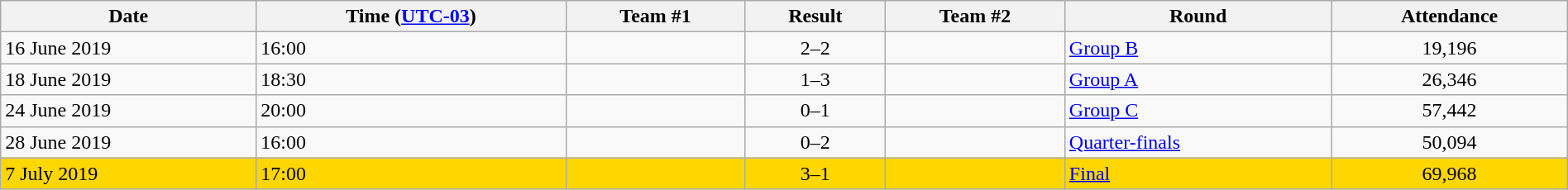<table class="wikitable" style="text-align:left; width:100%;">
<tr>
<th>Date</th>
<th>Time (<a href='#'>UTC-03</a>)</th>
<th>Team #1</th>
<th>Result</th>
<th>Team #2</th>
<th>Round</th>
<th>Attendance</th>
</tr>
<tr>
<td>16 June 2019</td>
<td>16:00</td>
<td></td>
<td style="text-align:center;">2–2</td>
<td></td>
<td><a href='#'>Group B</a></td>
<td style="text-align:center;">19,196</td>
</tr>
<tr>
<td>18 June 2019</td>
<td>18:30</td>
<td></td>
<td style="text-align:center;">1–3</td>
<td><strong></strong></td>
<td><a href='#'>Group A</a></td>
<td style="text-align:center;">26,346</td>
</tr>
<tr>
<td>24 June 2019</td>
<td>20:00</td>
<td></td>
<td style="text-align:center;">0–1</td>
<td><strong></strong></td>
<td><a href='#'>Group C</a></td>
<td style="text-align:center;">57,442</td>
</tr>
<tr>
<td>28 June 2019</td>
<td>16:00</td>
<td></td>
<td style="text-align:center;">0–2</td>
<td><strong></strong></td>
<td><a href='#'>Quarter-finals</a></td>
<td style="text-align:center;">50,094</td>
</tr>
<tr bgcolor=gold>
<td>7 July 2019</td>
<td>17:00</td>
<td><strong></strong></td>
<td style="text-align:center;">3–1</td>
<td></td>
<td><a href='#'>Final</a></td>
<td style="text-align:center;">69,968</td>
</tr>
</table>
